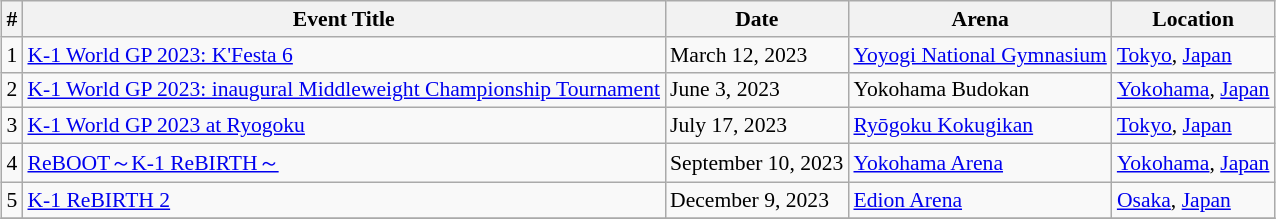<table class="sortable wikitable succession-box" style="margin:1.0em auto; font-size:90%;">
<tr>
<th scope="col">#</th>
<th scope="col">Event Title</th>
<th scope="col">Date</th>
<th scope="col">Arena</th>
<th scope="col">Location</th>
</tr>
<tr>
<td align=center>1</td>
<td><a href='#'>K-1 World GP 2023: K'Festa 6</a></td>
<td>March 12, 2023</td>
<td><a href='#'>Yoyogi National Gymnasium</a></td>
<td> <a href='#'>Tokyo</a>, <a href='#'>Japan</a></td>
</tr>
<tr>
<td align=center>2</td>
<td><a href='#'>K-1 World GP 2023: inaugural Middleweight Championship Tournament</a></td>
<td>June 3, 2023</td>
<td>Yokohama Budokan</td>
<td> <a href='#'>Yokohama</a>, <a href='#'>Japan</a></td>
</tr>
<tr>
<td align=center>3</td>
<td><a href='#'>K-1 World GP 2023 at Ryogoku</a></td>
<td>July 17, 2023</td>
<td><a href='#'>Ryōgoku Kokugikan</a></td>
<td> <a href='#'>Tokyo</a>, <a href='#'>Japan</a></td>
</tr>
<tr>
<td align=center>4</td>
<td><a href='#'>ReBOOT～K-1 ReBIRTH～</a></td>
<td>September 10, 2023</td>
<td><a href='#'>Yokohama Arena</a></td>
<td> <a href='#'>Yokohama</a>, <a href='#'>Japan</a></td>
</tr>
<tr>
<td align=center>5</td>
<td><a href='#'>K-1 ReBIRTH 2</a></td>
<td>December 9, 2023</td>
<td><a href='#'>Edion Arena</a></td>
<td> <a href='#'>Osaka</a>, <a href='#'>Japan</a></td>
</tr>
<tr>
</tr>
</table>
